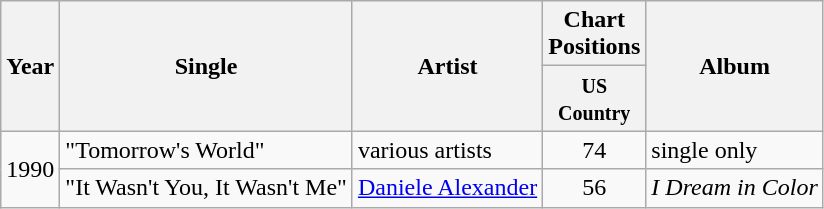<table class="wikitable">
<tr>
<th rowspan="2">Year</th>
<th rowspan="2">Single</th>
<th rowspan="2">Artist</th>
<th colspan="1">Chart Positions</th>
<th rowspan="2">Album</th>
</tr>
<tr>
<th width="50"><small>US Country</small></th>
</tr>
<tr>
<td rowspan=2>1990</td>
<td>"Tomorrow's World"</td>
<td>various artists</td>
<td align=center>74</td>
<td>single only</td>
</tr>
<tr>
<td>"It Wasn't You, It Wasn't Me"</td>
<td><a href='#'>Daniele Alexander</a></td>
<td align=center>56</td>
<td><em>I Dream in Color</em></td>
</tr>
</table>
